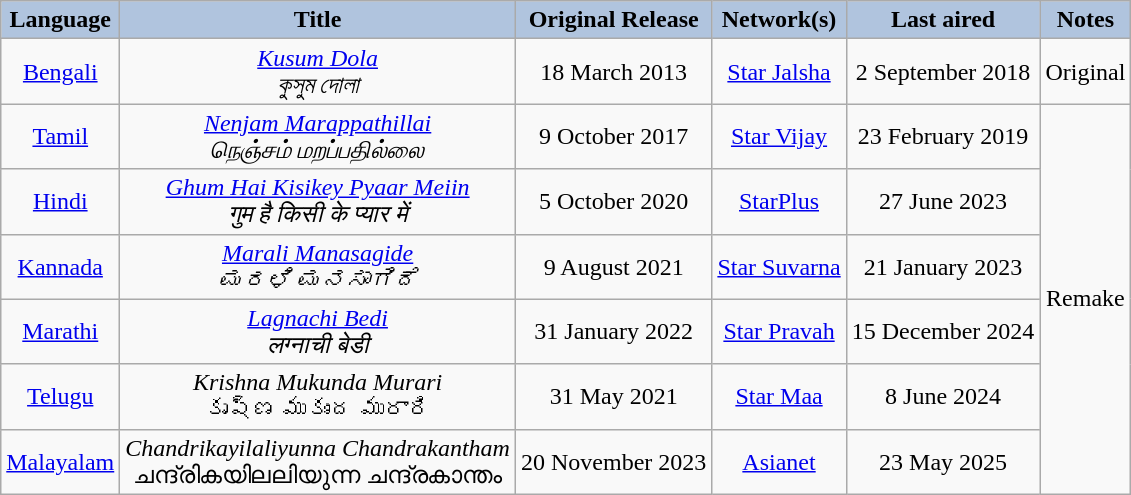<table class="wikitable" style="text-align:center;">
<tr>
<th style="background:LightSteelBlue;">Language</th>
<th style="background:LightSteelBlue;">Title</th>
<th style="background:LightSteelBlue;">Original Release</th>
<th style="background:LightSteelBlue;">Network(s)</th>
<th style="background:LightSteelBlue;">Last aired</th>
<th style="background:LightSteelBlue;">Notes</th>
</tr>
<tr>
<td><a href='#'>Bengali</a></td>
<td><em><a href='#'>Kusum Dola</a></em><br><em>কুসুম দোলা</em></td>
<td>18 March 2013</td>
<td><a href='#'>Star Jalsha</a></td>
<td>2 September 2018</td>
<td>Original</td>
</tr>
<tr>
<td><a href='#'>Tamil</a></td>
<td><em><a href='#'>Nenjam Marappathillai</a></em><br><em>நெஞ்சம் மறப்பதில்லை</em></td>
<td>9 October 2017</td>
<td><a href='#'>Star Vijay</a></td>
<td>23 February 2019</td>
<td rowspan="6">Remake</td>
</tr>
<tr>
<td><a href='#'>Hindi</a></td>
<td><em><a href='#'>Ghum Hai Kisikey Pyaar Meiin</a></em><br><em>गुम है किसी के प्यार में</em></td>
<td>5 October 2020</td>
<td><a href='#'>StarPlus</a></td>
<td>27 June 2023</td>
</tr>
<tr>
<td><a href='#'>Kannada</a></td>
<td><em><a href='#'>Marali Manasagide</a></em><br><em>ಮರಳಿ ಮನಸಾಗಿದೆ</em></td>
<td>9 August 2021</td>
<td><a href='#'>Star Suvarna</a></td>
<td>21 January 2023</td>
</tr>
<tr>
<td><a href='#'>Marathi</a></td>
<td><em><a href='#'>Lagnachi Bedi</a></em><br><em>लग्नाची बेडी</em></td>
<td>31 January 2022</td>
<td><a href='#'>Star Pravah</a></td>
<td>15 December 2024</td>
</tr>
<tr>
<td><a href='#'>Telugu</a></td>
<td><em>Krishna Mukunda Murari</em><br>కృష్ణ ముకుంద మురారి</td>
<td>31 May 2021</td>
<td><a href='#'>Star Maa</a></td>
<td>8 June 2024</td>
</tr>
<tr>
<td><a href='#'>Malayalam</a></td>
<td><em>Chandrikayilaliyunna Chandrakantham</em><br>ചന്ദ്രികയിലലിയുന്ന ചന്ദ്രകാന്തം</td>
<td>20 November 2023</td>
<td><a href='#'>Asianet</a></td>
<td>23 May 2025</td>
</tr>
</table>
